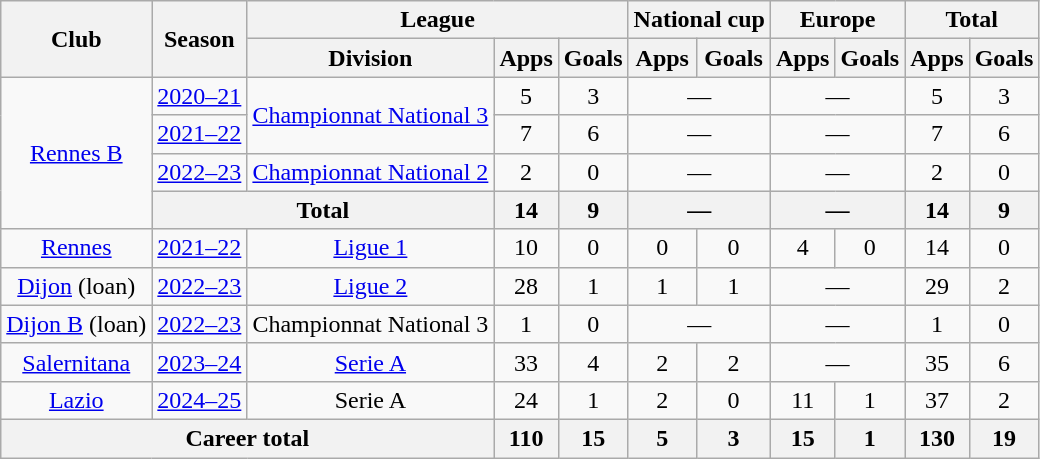<table class="wikitable" style="text-align: center">
<tr>
<th rowspan="2">Club</th>
<th rowspan="2">Season</th>
<th colspan="3">League</th>
<th colspan="2">National cup</th>
<th colspan="2">Europe</th>
<th colspan="2">Total</th>
</tr>
<tr>
<th>Division</th>
<th>Apps</th>
<th>Goals</th>
<th>Apps</th>
<th>Goals</th>
<th>Apps</th>
<th>Goals</th>
<th>Apps</th>
<th>Goals</th>
</tr>
<tr>
<td rowspan="4"><a href='#'>Rennes B</a></td>
<td><a href='#'>2020–21</a></td>
<td rowspan="2"><a href='#'>Championnat National 3</a></td>
<td>5</td>
<td>3</td>
<td colspan="2">—</td>
<td colspan="2">—</td>
<td>5</td>
<td>3</td>
</tr>
<tr>
<td><a href='#'>2021–22</a></td>
<td>7</td>
<td>6</td>
<td colspan="2">—</td>
<td colspan="2">—</td>
<td>7</td>
<td>6</td>
</tr>
<tr>
<td><a href='#'>2022–23</a></td>
<td><a href='#'>Championnat National 2</a></td>
<td>2</td>
<td>0</td>
<td colspan="2">—</td>
<td colspan="2">—</td>
<td>2</td>
<td>0</td>
</tr>
<tr>
<th colspan="2">Total</th>
<th>14</th>
<th>9</th>
<th colspan="2">—</th>
<th colspan="2">—</th>
<th>14</th>
<th>9</th>
</tr>
<tr>
<td><a href='#'>Rennes</a></td>
<td><a href='#'>2021–22</a></td>
<td><a href='#'>Ligue 1</a></td>
<td>10</td>
<td>0</td>
<td>0</td>
<td>0</td>
<td>4</td>
<td>0</td>
<td>14</td>
<td>0</td>
</tr>
<tr>
<td><a href='#'>Dijon</a> (loan)</td>
<td><a href='#'>2022–23</a></td>
<td><a href='#'>Ligue 2</a></td>
<td>28</td>
<td>1</td>
<td>1</td>
<td>1</td>
<td colspan="2">—</td>
<td>29</td>
<td>2</td>
</tr>
<tr>
<td><a href='#'>Dijon B</a> (loan)</td>
<td><a href='#'>2022–23</a></td>
<td>Championnat National 3</td>
<td>1</td>
<td>0</td>
<td colspan="2">—</td>
<td colspan="2">—</td>
<td>1</td>
<td>0</td>
</tr>
<tr>
<td><a href='#'>Salernitana</a></td>
<td><a href='#'>2023–24</a></td>
<td><a href='#'>Serie A</a></td>
<td>33</td>
<td>4</td>
<td>2</td>
<td>2</td>
<td colspan="2">—</td>
<td>35</td>
<td>6</td>
</tr>
<tr>
<td><a href='#'>Lazio</a></td>
<td><a href='#'>2024–25</a></td>
<td>Serie A</td>
<td>24</td>
<td>1</td>
<td>2</td>
<td>0</td>
<td>11</td>
<td>1</td>
<td>37</td>
<td>2</td>
</tr>
<tr>
<th colspan="3">Career total</th>
<th>110</th>
<th>15</th>
<th>5</th>
<th>3</th>
<th>15</th>
<th>1</th>
<th>130</th>
<th>19</th>
</tr>
</table>
